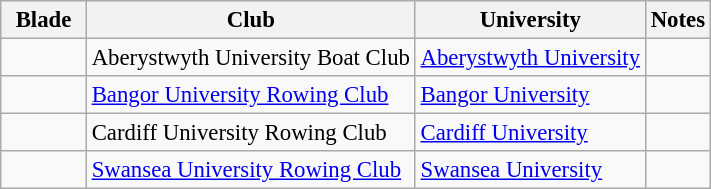<table class=wikitable style=font-size:95%>
<tr style="vertical-align:top; text-align:center;">
<th style="width:50px;">Blade</th>
<th>Club</th>
<th>University</th>
<th>Notes</th>
</tr>
<tr valign=top>
<td align=center></td>
<td>Aberystwyth University Boat Club</td>
<td><a href='#'>Aberystwyth University</a></td>
<td></td>
</tr>
<tr valign=top>
<td align=center></td>
<td><a href='#'>Bangor University Rowing Club</a></td>
<td><a href='#'>Bangor University</a></td>
<td></td>
</tr>
<tr valign=top>
<td align=center></td>
<td>Cardiff University Rowing Club</td>
<td><a href='#'>Cardiff University</a></td>
<td></td>
</tr>
<tr valign=top>
<td align=center></td>
<td><a href='#'>Swansea University Rowing Club</a></td>
<td><a href='#'>Swansea University</a></td>
<td></td>
</tr>
</table>
